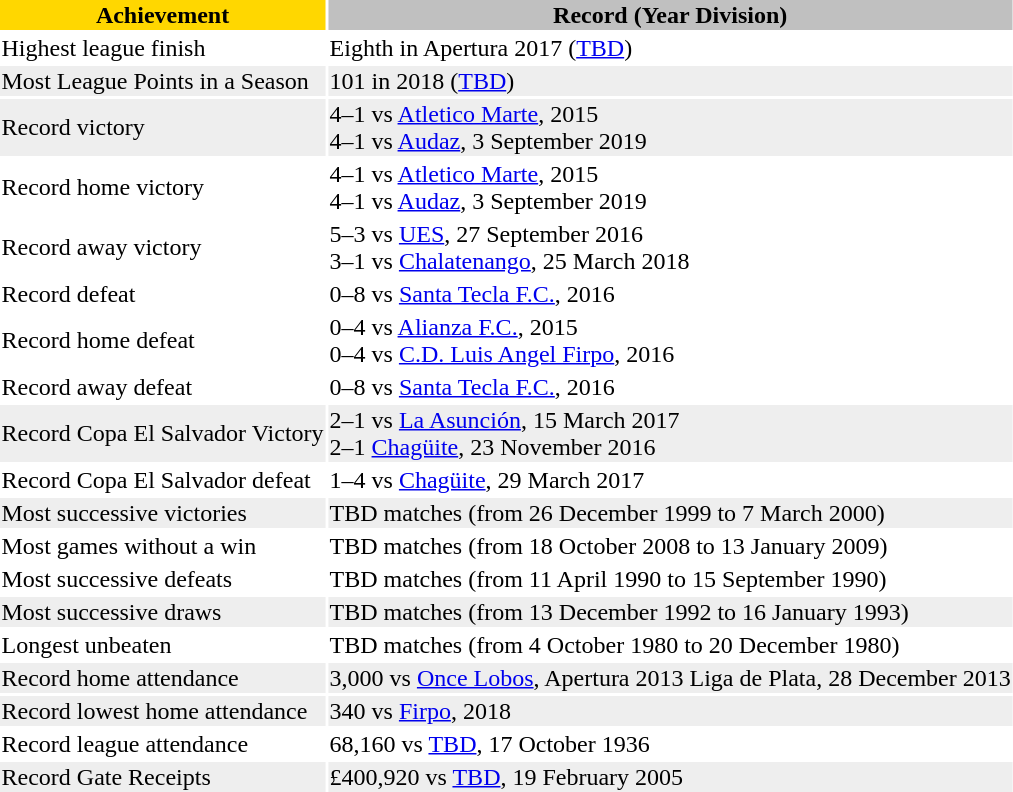<table class="toccolours">
<tr>
<th style="background:gold;">Achievement</th>
<th style="background:silver;">Record (Year Division)</th>
</tr>
<tr>
<td>Highest league finish</td>
<td>Eighth in Apertura 2017 (<a href='#'>TBD</a>)</td>
</tr>
<tr style="background:#eee;">
<td>Most League Points in a Season</td>
<td>101 in 2018 (<a href='#'>TBD</a>)</td>
</tr>
<tr style="background:#eee;">
<td>Record victory</td>
<td>4–1 vs <a href='#'>Atletico Marte</a>, 2015 <br> 4–1 vs <a href='#'>Audaz</a>, 3 September 2019</td>
</tr>
<tr>
<td>Record home victory</td>
<td>4–1 vs <a href='#'>Atletico Marte</a>, 2015 <br> 4–1 vs <a href='#'>Audaz</a>, 3 September 2019</td>
</tr>
<tr>
<td>Record away victory</td>
<td>5–3 vs <a href='#'>UES</a>, 27 September 2016 <br> 3–1 vs <a href='#'>Chalatenango</a>, 25 March 2018</td>
</tr>
<tr>
<td>Record defeat</td>
<td>0–8 vs <a href='#'>Santa Tecla F.C.</a>, 2016</td>
</tr>
<tr>
<td>Record home defeat</td>
<td>0–4 vs <a href='#'>Alianza F.C.</a>, 2015 <br> 0–4 vs <a href='#'>C.D. Luis Angel Firpo</a>, 2016</td>
</tr>
<tr>
<td>Record away defeat</td>
<td>0–8 vs <a href='#'>Santa Tecla F.C.</a>, 2016</td>
</tr>
<tr style="background:#eee;">
<td>Record Copa El Salvador Victory</td>
<td>2–1 vs <a href='#'>La Asunción</a>, 15 March 2017 <br> 2–1 <a href='#'>Chagüite</a>, 23 November 2016</td>
</tr>
<tr>
<td>Record Copa El Salvador defeat</td>
<td>1–4 vs <a href='#'>Chagüite</a>, 29 March 2017</td>
</tr>
<tr style="background:#eee;">
<td>Most successive victories</td>
<td>TBD matches (from 26 December 1999 to 7 March 2000)</td>
</tr>
<tr>
<td>Most games without a win</td>
<td>TBD matches (from 18 October 2008 to 13 January 2009)</td>
</tr>
<tr>
<td>Most successive defeats</td>
<td>TBD matches (from 11 April 1990 to 15 September 1990)</td>
</tr>
<tr style="background:#eee;">
<td>Most successive draws</td>
<td>TBD matches (from 13 December 1992 to 16 January 1993)</td>
</tr>
<tr>
<td>Longest unbeaten</td>
<td>TBD matches (from 4 October 1980 to 20 December 1980)</td>
</tr>
<tr style="background:#eee;">
<td>Record home attendance</td>
<td>3,000 vs <a href='#'>Once Lobos</a>, Apertura 2013 Liga de Plata, 28 December 2013</td>
</tr>
<tr style="background:#eee;">
<td>Record lowest home attendance</td>
<td>340 vs <a href='#'>Firpo</a>, 2018</td>
</tr>
<tr>
<td>Record league attendance</td>
<td>68,160 vs <a href='#'>TBD</a>, 17 October 1936</td>
</tr>
<tr style="background:#eee;">
<td>Record Gate Receipts</td>
<td>£400,920 vs <a href='#'>TBD</a>, 19 February 2005</td>
</tr>
</table>
